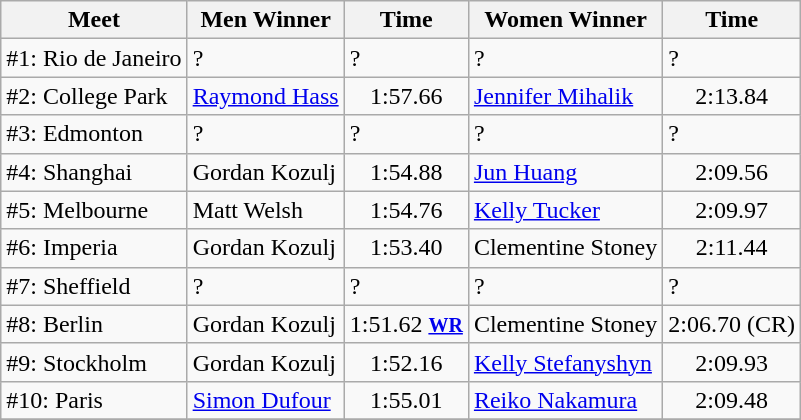<table class=wikitable>
<tr>
<th>Meet</th>
<th>Men Winner</th>
<th>Time</th>
<th>Women Winner</th>
<th>Time</th>
</tr>
<tr>
<td>#1: Rio de Janeiro</td>
<td ?>?</td>
<td ?>?</td>
<td ?>?</td>
<td ?>?</td>
</tr>
<tr>
<td>#2: College Park</td>
<td> <a href='#'>Raymond Hass</a></td>
<td align=center>1:57.66</td>
<td> <a href='#'>Jennifer Mihalik</a></td>
<td align=center>2:13.84</td>
</tr>
<tr>
<td>#3: Edmonton</td>
<td ?>?</td>
<td ?>?</td>
<td ?>?</td>
<td ?>?</td>
</tr>
<tr>
<td>#4: Shanghai</td>
<td> Gordan Kozulj</td>
<td align=center>1:54.88</td>
<td> <a href='#'>Jun Huang</a></td>
<td align=center>2:09.56</td>
</tr>
<tr>
<td>#5: Melbourne</td>
<td> Matt Welsh</td>
<td align=center>1:54.76</td>
<td> <a href='#'>Kelly Tucker</a></td>
<td align=center>2:09.97</td>
</tr>
<tr>
<td>#6: Imperia</td>
<td> Gordan Kozulj</td>
<td align=center>1:53.40</td>
<td> Clementine Stoney</td>
<td align=center>2:11.44</td>
</tr>
<tr>
<td>#7: Sheffield</td>
<td ?>?</td>
<td ?>?</td>
<td ?>?</td>
<td ?>?</td>
</tr>
<tr>
<td>#8: Berlin</td>
<td> Gordan Kozulj</td>
<td align=center>1:51.62 <small><a href='#'><strong>WR</strong></a></small></td>
<td> Clementine Stoney</td>
<td align=center>2:06.70 (CR)</td>
</tr>
<tr>
<td>#9: Stockholm</td>
<td> Gordan Kozulj</td>
<td align=center>1:52.16</td>
<td> <a href='#'>Kelly Stefanyshyn</a></td>
<td align=center>2:09.93</td>
</tr>
<tr>
<td>#10: Paris</td>
<td> <a href='#'>Simon Dufour</a></td>
<td align=center>1:55.01</td>
<td> <a href='#'>Reiko Nakamura</a></td>
<td align=center>2:09.48</td>
</tr>
<tr>
</tr>
</table>
